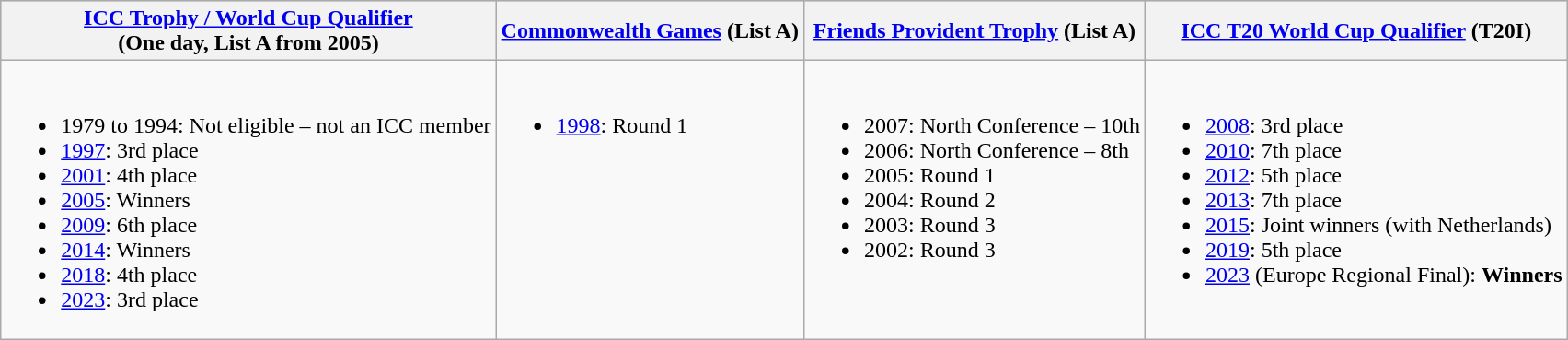<table class="wikitable">
<tr style="background:#ccc;">
<th><a href='#'>ICC Trophy / World Cup Qualifier</a><br>(One day, List A from 2005)</th>
<th><a href='#'>Commonwealth Games</a> (List A)</th>
<th><a href='#'>Friends Provident Trophy</a> (List A)</th>
<th><a href='#'>ICC T20 World Cup Qualifier</a> (T20I)</th>
</tr>
<tr>
<td style="vertical-align:top;"><br><ul><li>1979 to 1994: Not eligible – not an ICC member</li><li><a href='#'>1997</a>: 3rd place</li><li><a href='#'>2001</a>: 4th place</li><li><a href='#'>2005</a>: Winners</li><li><a href='#'>2009</a>: 6th place</li><li><a href='#'>2014</a>: Winners</li><li><a href='#'>2018</a>: 4th place</li><li><a href='#'>2023</a>: 3rd place</li></ul></td>
<td style="vertical-align:top;"><br><ul><li><a href='#'>1998</a>: Round 1</li></ul></td>
<td style="vertical-align:top;"><br><ul><li>2007: North Conference – 10th</li><li>2006: North Conference – 8th</li><li>2005: Round 1</li><li>2004: Round 2</li><li>2003: Round 3</li><li>2002: Round 3</li></ul></td>
<td style="vertical-align:top;"><br><ul><li><a href='#'>2008</a>: 3rd place</li><li><a href='#'>2010</a>: 7th place</li><li><a href='#'>2012</a>: 5th place</li><li><a href='#'>2013</a>: 7th place</li><li><a href='#'>2015</a>: Joint winners (with Netherlands)</li><li><a href='#'>2019</a>: 5th place</li><li><a href='#'>2023</a> (Europe Regional Final): <strong>Winners</strong></li></ul></td>
</tr>
</table>
